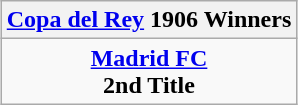<table class="wikitable" style="text-align: center; margin: 0 auto;">
<tr>
<th><a href='#'>Copa del Rey</a> 1906 Winners</th>
</tr>
<tr>
<td><strong><a href='#'>Madrid FC</a></strong><br><strong>2nd Title</strong></td>
</tr>
</table>
